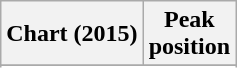<table class="wikitable sortable plainrowheaders" style="text-align:center">
<tr>
<th scope="col">Chart (2015)</th>
<th scope="col">Peak<br>position</th>
</tr>
<tr>
</tr>
<tr>
</tr>
</table>
